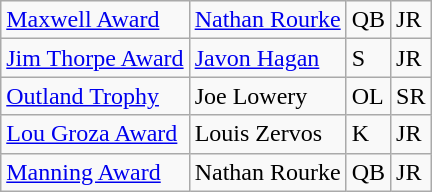<table class="wikitable">
<tr>
<td><a href='#'>Maxwell Award</a></td>
<td><a href='#'>Nathan Rourke</a></td>
<td>QB</td>
<td>JR</td>
</tr>
<tr>
<td><a href='#'>Jim Thorpe Award</a></td>
<td><a href='#'>Javon Hagan</a></td>
<td>S</td>
<td>JR</td>
</tr>
<tr>
<td><a href='#'>Outland Trophy</a></td>
<td>Joe Lowery</td>
<td>OL</td>
<td>SR</td>
</tr>
<tr>
<td><a href='#'>Lou Groza Award</a></td>
<td>Louis Zervos</td>
<td>K</td>
<td>JR</td>
</tr>
<tr>
<td><a href='#'>Manning Award</a></td>
<td>Nathan Rourke</td>
<td>QB</td>
<td>JR</td>
</tr>
</table>
